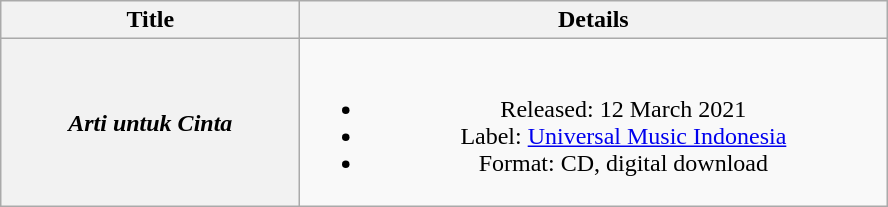<table class="wikitable plainrowheaders" style="text-align:center;">
<tr>
<th scope="col" style="width:12em;">Title</th>
<th scope="col" style="width:24em;">Details</th>
</tr>
<tr>
<th scope="row"><em>Arti untuk Cinta</em></th>
<td><br><ul><li>Released: 12 March 2021</li><li>Label: <a href='#'>Universal Music Indonesia</a></li><li>Format: CD, digital download</li></ul></td>
</tr>
</table>
